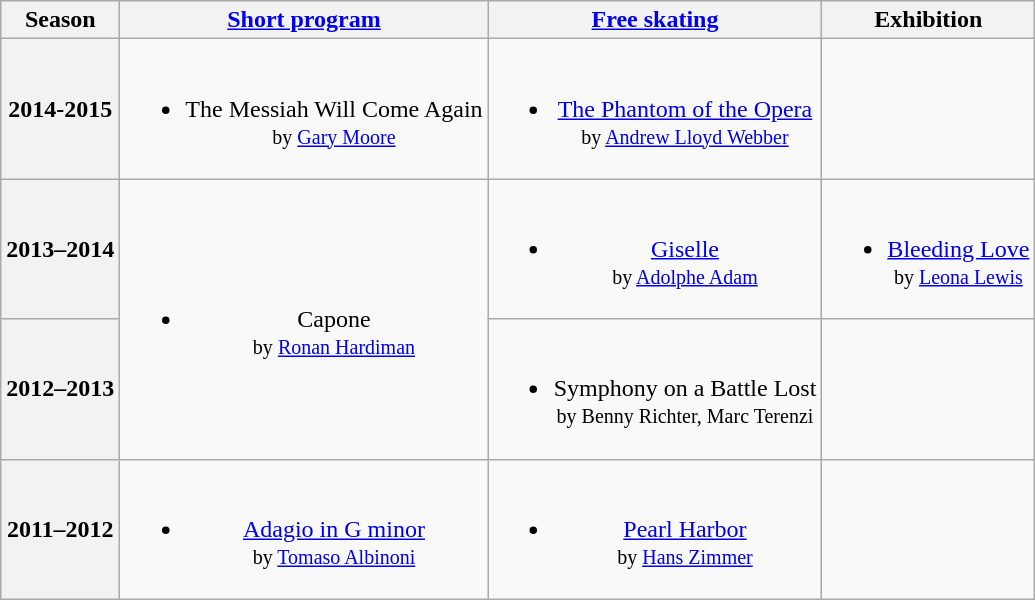<table class="wikitable" style="text-align:center">
<tr>
<th>Season</th>
<th><a href='#'>Short program</a></th>
<th><a href='#'>Free skating</a></th>
<th>Exhibition</th>
</tr>
<tr>
<th>2014-2015 <br> </th>
<td><br><ul><li>The Messiah Will Come Again <br><small> by <a href='#'>Gary Moore</a></small></li></ul></td>
<td><br><ul><li><a href='#'>The Phantom of the Opera</a> <br><small> by <a href='#'>Andrew Lloyd Webber</a></small></li></ul></td>
<td></td>
</tr>
<tr>
<th>2013–2014 <br> </th>
<td rowspan=2><br><ul><li>Capone <br><small> by <a href='#'>Ronan Hardiman</a> </small></li></ul></td>
<td><br><ul><li><a href='#'>Giselle</a> <br><small> by <a href='#'>Adolphe Adam</a> </small></li></ul></td>
<td><br><ul><li><a href='#'>Bleeding Love</a> <br><small> by <a href='#'>Leona Lewis</a> </small></li></ul></td>
</tr>
<tr>
<th>2012–2013 <br> </th>
<td><br><ul><li>Symphony on a Battle Lost <br><small> by Benny Richter, Marc Terenzi </small></li></ul></td>
<td></td>
</tr>
<tr>
<th>2011–2012</th>
<td><br><ul><li><a href='#'>Adagio in G minor</a> <br><small> by <a href='#'>Tomaso Albinoni</a> </small></li></ul></td>
<td><br><ul><li><a href='#'>Pearl Harbor</a> <br><small> by <a href='#'>Hans Zimmer</a> </small></li></ul></td>
<td></td>
</tr>
</table>
